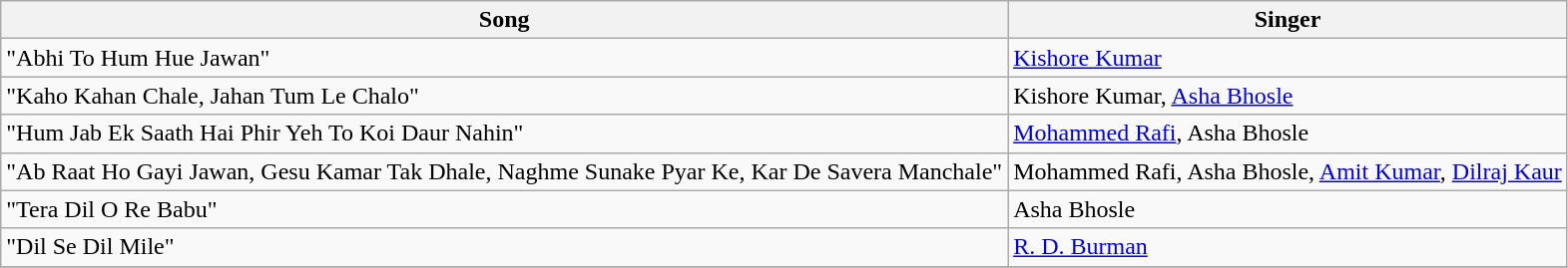<table class="wikitable">
<tr>
<th>Song</th>
<th>Singer</th>
</tr>
<tr>
<td>"Abhi To Hum Hue Jawan"</td>
<td><a href='#'>Kishore Kumar</a></td>
</tr>
<tr>
<td>"Kaho Kahan Chale, Jahan Tum Le Chalo"</td>
<td>Kishore Kumar, <a href='#'>Asha Bhosle</a></td>
</tr>
<tr>
<td>"Hum Jab Ek Saath Hai Phir Yeh To Koi Daur Nahin"</td>
<td><a href='#'>Mohammed Rafi</a>, Asha Bhosle</td>
</tr>
<tr>
<td>"Ab Raat Ho Gayi Jawan, Gesu Kamar Tak Dhale, Naghme Sunake Pyar Ke, Kar De Savera Manchale"</td>
<td>Mohammed Rafi, Asha Bhosle, <a href='#'>Amit Kumar</a>, <a href='#'>Dilraj Kaur</a></td>
</tr>
<tr>
<td>"Tera Dil O Re Babu"</td>
<td>Asha Bhosle</td>
</tr>
<tr>
<td>"Dil Se Dil Mile"</td>
<td><a href='#'>R. D. Burman</a></td>
</tr>
<tr>
</tr>
</table>
